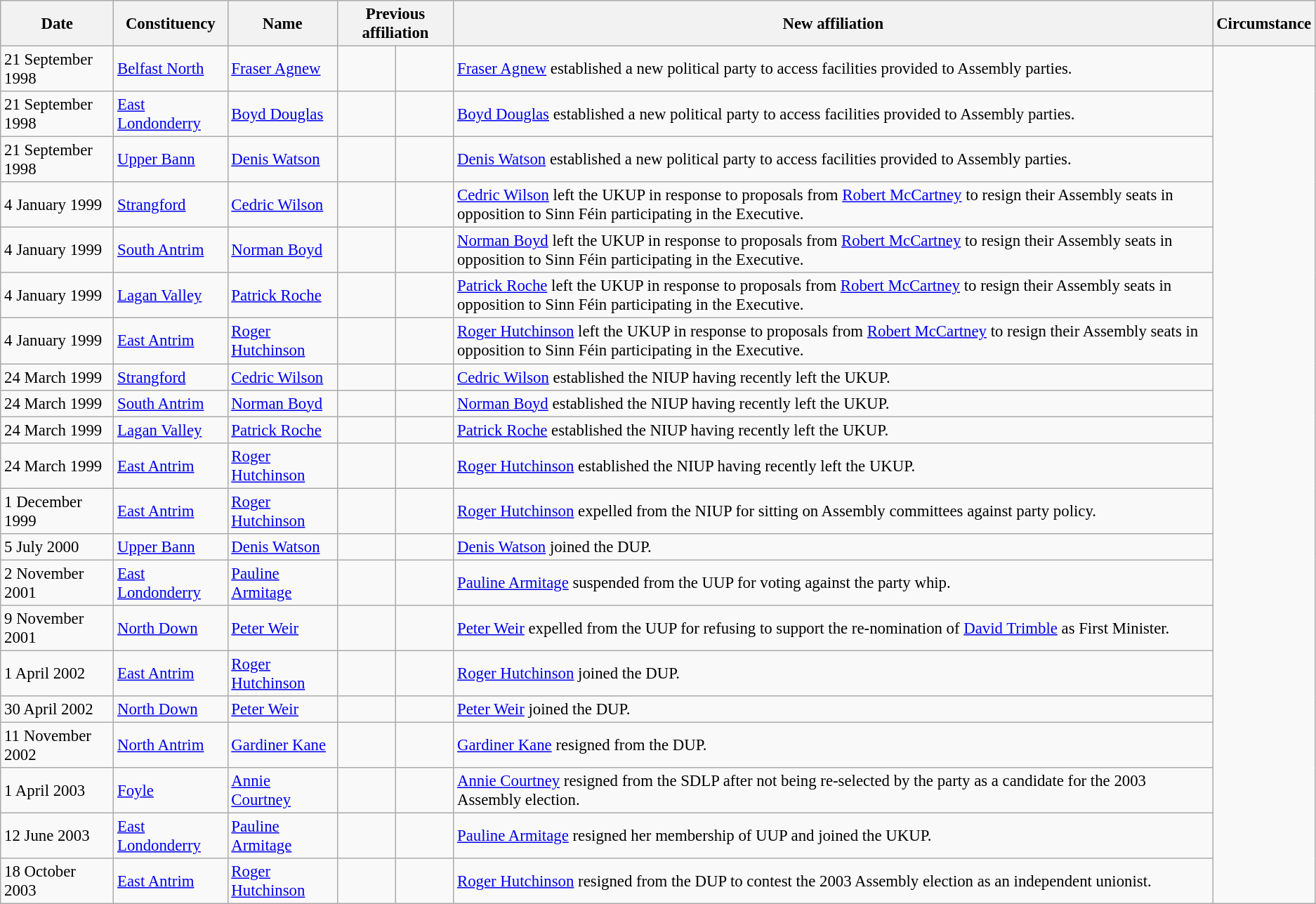<table class="wikitable" style="font-size: 95%;">
<tr>
<th>Date</th>
<th>Constituency</th>
<th>Name</th>
<th colspan="2">Previous affiliation</th>
<th colspan="2">New affiliation</th>
<th>Circumstance</th>
</tr>
<tr>
<td>21 September 1998</td>
<td><a href='#'>Belfast North</a></td>
<td><a href='#'>Fraser Agnew</a></td>
<td></td>
<td></td>
<td><a href='#'>Fraser Agnew</a> established a new political party to access facilities provided to Assembly parties.</td>
</tr>
<tr>
<td>21 September 1998</td>
<td><a href='#'>East Londonderry</a></td>
<td><a href='#'>Boyd Douglas</a></td>
<td></td>
<td></td>
<td><a href='#'>Boyd Douglas</a> established a new political party to access facilities provided to Assembly parties.</td>
</tr>
<tr>
<td>21 September 1998</td>
<td><a href='#'>Upper Bann</a></td>
<td><a href='#'>Denis Watson</a></td>
<td></td>
<td></td>
<td><a href='#'>Denis Watson</a> established a new political party to access facilities provided to Assembly parties.</td>
</tr>
<tr>
<td>4 January 1999</td>
<td><a href='#'>Strangford</a></td>
<td><a href='#'>Cedric Wilson</a></td>
<td></td>
<td></td>
<td><a href='#'>Cedric Wilson</a> left the UKUP in response to proposals from <a href='#'>Robert McCartney</a> to resign their Assembly seats in opposition to Sinn Féin participating in the Executive.</td>
</tr>
<tr>
<td>4 January 1999</td>
<td><a href='#'>South Antrim</a></td>
<td><a href='#'>Norman Boyd</a></td>
<td></td>
<td></td>
<td><a href='#'>Norman Boyd</a> left the UKUP in response to proposals from <a href='#'>Robert McCartney</a> to resign their Assembly seats in opposition to Sinn Féin participating in the Executive.</td>
</tr>
<tr>
<td>4 January 1999</td>
<td><a href='#'>Lagan Valley</a></td>
<td><a href='#'>Patrick Roche</a></td>
<td></td>
<td></td>
<td><a href='#'>Patrick Roche</a> left the UKUP in response to proposals from <a href='#'>Robert McCartney</a> to resign their Assembly seats in opposition to Sinn Féin participating in the Executive.</td>
</tr>
<tr>
<td>4 January 1999</td>
<td><a href='#'>East Antrim</a></td>
<td><a href='#'>Roger Hutchinson</a></td>
<td></td>
<td></td>
<td><a href='#'>Roger Hutchinson</a> left the UKUP in response to proposals from <a href='#'>Robert McCartney</a> to resign their Assembly seats in opposition to Sinn Féin participating in the Executive.</td>
</tr>
<tr>
<td>24 March 1999</td>
<td><a href='#'>Strangford</a></td>
<td><a href='#'>Cedric Wilson</a></td>
<td></td>
<td></td>
<td><a href='#'>Cedric Wilson</a> established the NIUP having recently left the UKUP.</td>
</tr>
<tr>
<td>24 March 1999</td>
<td><a href='#'>South Antrim</a></td>
<td><a href='#'>Norman Boyd</a></td>
<td></td>
<td></td>
<td><a href='#'>Norman Boyd</a> established the NIUP having recently left the UKUP.</td>
</tr>
<tr>
<td>24 March 1999</td>
<td><a href='#'>Lagan Valley</a></td>
<td><a href='#'>Patrick Roche</a></td>
<td></td>
<td></td>
<td><a href='#'>Patrick Roche</a> established the NIUP having recently left the UKUP.</td>
</tr>
<tr>
<td>24 March 1999</td>
<td><a href='#'>East Antrim</a></td>
<td><a href='#'>Roger Hutchinson</a></td>
<td></td>
<td></td>
<td><a href='#'>Roger Hutchinson</a> established the NIUP having recently left the UKUP.</td>
</tr>
<tr>
<td>1 December 1999</td>
<td><a href='#'>East Antrim</a></td>
<td><a href='#'>Roger Hutchinson</a></td>
<td></td>
<td></td>
<td><a href='#'>Roger Hutchinson</a> expelled from the NIUP for sitting on Assembly committees against party policy.</td>
</tr>
<tr>
<td>5 July 2000</td>
<td><a href='#'>Upper Bann</a></td>
<td><a href='#'>Denis Watson</a></td>
<td></td>
<td></td>
<td><a href='#'>Denis Watson</a> joined the DUP.</td>
</tr>
<tr>
<td>2 November 2001</td>
<td><a href='#'>East Londonderry</a></td>
<td><a href='#'>Pauline Armitage</a></td>
<td></td>
<td></td>
<td><a href='#'>Pauline Armitage</a> suspended from the UUP for voting against the party whip.</td>
</tr>
<tr>
<td>9 November 2001</td>
<td><a href='#'>North Down</a></td>
<td><a href='#'>Peter Weir</a></td>
<td></td>
<td></td>
<td><a href='#'>Peter Weir</a> expelled from the UUP for refusing to support the re-nomination of <a href='#'>David Trimble</a> as First Minister.</td>
</tr>
<tr>
<td>1 April 2002</td>
<td><a href='#'>East Antrim</a></td>
<td><a href='#'>Roger Hutchinson</a></td>
<td></td>
<td></td>
<td><a href='#'>Roger Hutchinson</a> joined the DUP.</td>
</tr>
<tr>
<td>30 April 2002</td>
<td><a href='#'>North Down</a></td>
<td><a href='#'>Peter Weir</a></td>
<td></td>
<td></td>
<td><a href='#'>Peter Weir</a> joined the DUP.</td>
</tr>
<tr>
<td>11 November 2002</td>
<td><a href='#'>North Antrim</a></td>
<td><a href='#'>Gardiner Kane</a></td>
<td></td>
<td></td>
<td><a href='#'>Gardiner Kane</a> resigned from the DUP.</td>
</tr>
<tr>
<td>1 April 2003</td>
<td><a href='#'>Foyle</a></td>
<td><a href='#'>Annie Courtney</a></td>
<td></td>
<td></td>
<td><a href='#'>Annie Courtney</a> resigned from the SDLP after not being re-selected by the party as a candidate for the 2003 Assembly election.</td>
</tr>
<tr>
<td>12 June 2003</td>
<td><a href='#'>East Londonderry</a></td>
<td><a href='#'>Pauline Armitage</a></td>
<td></td>
<td></td>
<td><a href='#'>Pauline Armitage</a> resigned her membership of UUP and joined the UKUP.</td>
</tr>
<tr>
<td>18 October 2003</td>
<td><a href='#'>East Antrim</a></td>
<td><a href='#'>Roger Hutchinson</a></td>
<td></td>
<td></td>
<td><a href='#'>Roger Hutchinson</a> resigned from the DUP to contest the 2003 Assembly election as an independent unionist.</td>
</tr>
</table>
